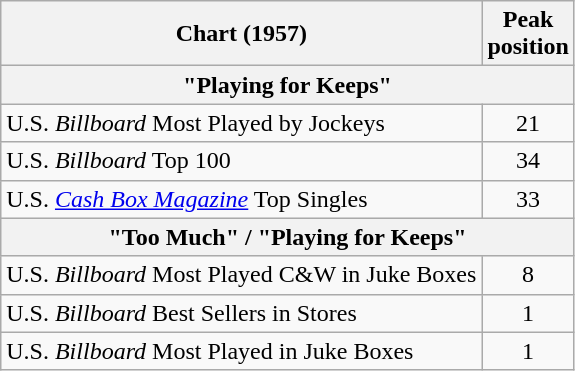<table class="wikitable sortable" border="1">
<tr>
<th>Chart (1957)</th>
<th>Peak<br>position</th>
</tr>
<tr>
<th colspan="2">"Playing for Keeps"</th>
</tr>
<tr>
<td>U.S. <em>Billboard</em> Most Played by Jockeys</td>
<td style="text-align:center;">21</td>
</tr>
<tr>
<td>U.S. <em>Billboard</em> Top 100</td>
<td style="text-align:center;">34</td>
</tr>
<tr>
<td>U.S. <em><a href='#'>Cash Box Magazine</a></em> Top Singles</td>
<td style="text-align:center;">33</td>
</tr>
<tr>
<th colspan="2">"Too Much" / "Playing for Keeps"</th>
</tr>
<tr>
<td>U.S. <em>Billboard</em> Most Played C&W in Juke Boxes</td>
<td style="text-align:center;">8</td>
</tr>
<tr>
<td>U.S. <em>Billboard</em> Best Sellers in Stores</td>
<td style="text-align:center;">1</td>
</tr>
<tr>
<td>U.S. <em>Billboard</em> Most Played in Juke Boxes</td>
<td style="text-align:center;">1</td>
</tr>
</table>
